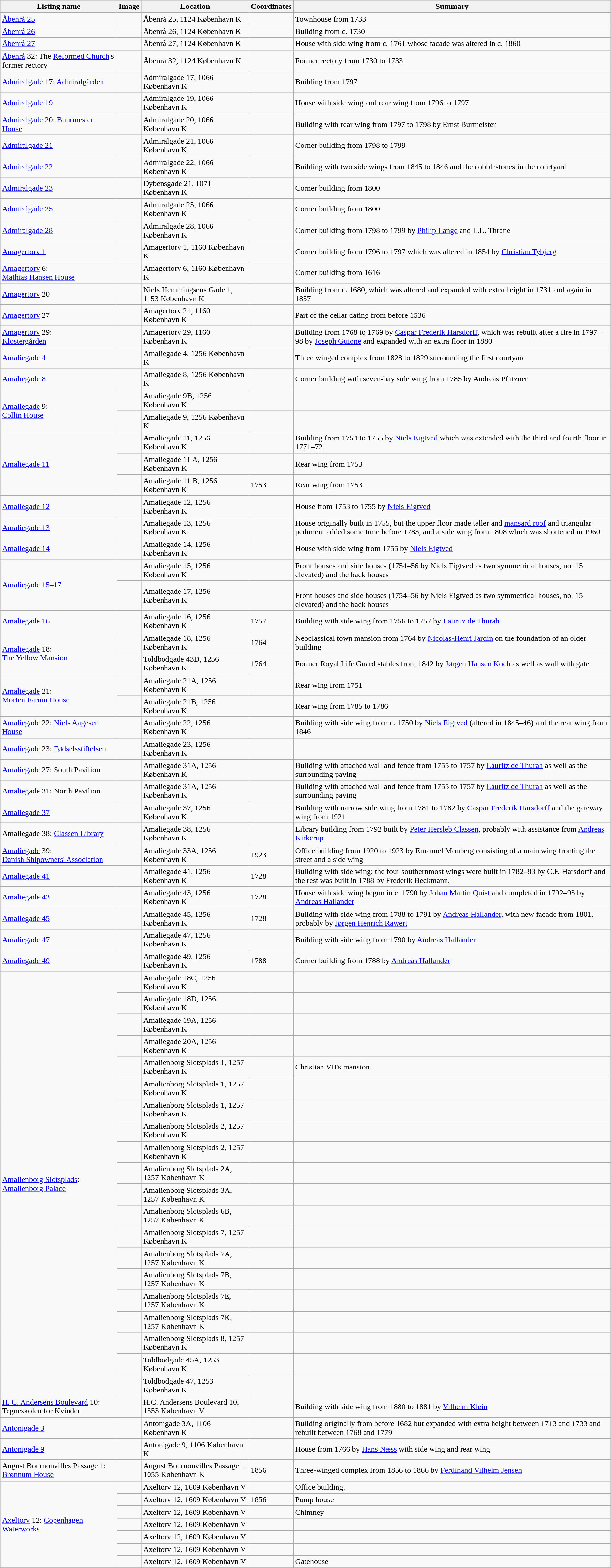<table class="wikitable sortable">
<tr>
<th>Listing name</th>
<th>Image</th>
<th>Location</th>
<th>Coordinates</th>
<th>Summary</th>
</tr>
<tr>
<td><a href='#'>Åbenrå 25</a></td>
<td></td>
<td>Åbenrå 25, 1124 København K</td>
<td></td>
<td>Townhouse from 1733</td>
</tr>
<tr>
<td><a href='#'>Åbenrå 26</a></td>
<td></td>
<td>Åbenrå 26, 1124 København K</td>
<td></td>
<td>Building from c. 1730</td>
</tr>
<tr>
<td><a href='#'>Åbenrå 27</a></td>
<td></td>
<td>Åbenrå 27, 1124 København K</td>
<td></td>
<td>House with side wing from c. 1761 whose facade was altered in c. 1860</td>
</tr>
<tr>
<td><a href='#'>Åbenrå</a> 32: The <a href='#'>Reformed Church</a>'s former rectory</td>
<td></td>
<td>Åbenrå 32, 1124 København K</td>
<td></td>
<td>Former rectory from 1730 to 1733</td>
</tr>
<tr>
<td><a href='#'>Admiralgade</a> 17: <a href='#'>Admiralgården</a></td>
<td></td>
<td>Admiralgade 17, 1066 København K</td>
<td></td>
<td>Building from 1797</td>
</tr>
<tr>
<td><a href='#'>Admiralgade 19</a></td>
<td></td>
<td>Admiralgade 19, 1066 København K</td>
<td></td>
<td>House with side wing and rear wing from 1796 to 1797</td>
</tr>
<tr>
<td><a href='#'>Admiralgade</a> 20: <a href='#'>Buurmester House</a></td>
<td></td>
<td>Admiralgade 20, 1066 København K</td>
<td></td>
<td>Building with rear wing from 1797 to 1798 by Ernst Burmeister</td>
</tr>
<tr>
<td><a href='#'>Admiralgade 21</a></td>
<td></td>
<td>Admiralgade 21, 1066 København K</td>
<td></td>
<td>Corner building from 1798 to 1799</td>
</tr>
<tr>
<td><a href='#'>Admiralgade 22</a></td>
<td></td>
<td>Admiralgade 22, 1066 København K</td>
<td></td>
<td>Building with two side wings from 1845 to 1846 and the cobblestones in the courtyard</td>
</tr>
<tr>
<td><a href='#'>Admiralgade 23</a></td>
<td></td>
<td>Dybensgade 21, 1071 København K</td>
<td></td>
<td>Corner building from 1800</td>
</tr>
<tr>
<td><a href='#'>Admiralgade 25</a></td>
<td></td>
<td>Admiralgade 25, 1066 København K</td>
<td></td>
<td>Corner building from 1800</td>
</tr>
<tr>
<td><a href='#'>Admiralgade 28</a></td>
<td></td>
<td>Admiralgade 28, 1066 København K</td>
<td></td>
<td>Corner building from 1798 to 1799 by <a href='#'>Philip Lange</a> and L.L. Thrane</td>
</tr>
<tr>
<td><a href='#'>Amagertorv 1</a></td>
<td></td>
<td>Amagertorv 1, 1160 København K</td>
<td></td>
<td>Corner building from 1796 to 1797 which was altered in 1854 by <a href='#'>Christian Tybjerg</a></td>
</tr>
<tr>
<td><a href='#'>Amagertorv</a> 6:<br><a href='#'>Mathias Hansen House</a></td>
<td></td>
<td>Amagertorv 6, 1160 København K</td>
<td></td>
<td>Corner building from 1616</td>
</tr>
<tr>
<td><a href='#'>Amagertorv</a> 20</td>
<td></td>
<td>Niels Hemmingsens Gade 1, 1153 København K</td>
<td></td>
<td>Building from c. 1680, which was altered and expanded with extra height in 1731 and again in 1857</td>
</tr>
<tr>
<td><a href='#'>Amagertorv</a> 27</td>
<td></td>
<td>Amagertorv 21, 1160 København K</td>
<td></td>
<td>Part of the cellar dating from before 1536</td>
</tr>
<tr>
<td><a href='#'>Amagertorv</a> 29:<br><a href='#'>Klostergården</a></td>
<td></td>
<td>Amagertorv 29, 1160 København K</td>
<td></td>
<td>Building from 1768 to 1769 by <a href='#'>Caspar Frederik Harsdorff</a>, which was rebuilt after a fire in 1797–98 by <a href='#'>Joseph Guione</a> and expanded with an extra floor in 1880</td>
</tr>
<tr>
<td><a href='#'>Amaliegade 4</a></td>
<td></td>
<td>Amaliegade 4, 1256 København K</td>
<td></td>
<td>Three winged complex from 1828 to 1829 surrounding the first courtyard</td>
</tr>
<tr>
<td><a href='#'>Amaliegade 8</a></td>
<td></td>
<td>Amaliegade 8, 1256 København K</td>
<td></td>
<td>Corner building with seven-bay side wing from 1785 by Andreas Pfützner</td>
</tr>
<tr>
<td rowspan="2"><a href='#'>Amaliegade</a> 9: <br><a href='#'>Collin House</a></td>
<td></td>
<td>Amaliegade 9B, 1256 København K</td>
<td></td>
<td></td>
</tr>
<tr>
<td></td>
<td>Amaliegade 9, 1256 København K</td>
<td></td>
<td></td>
</tr>
<tr>
<td rowspan="3"><a href='#'>Amaliegade 11</a></td>
<td></td>
<td>Amaliegade 11, 1256 København K</td>
<td></td>
<td>Building from 1754 to 1755 by <a href='#'>Niels Eigtved</a> which was extended with the third and fourth floor in 1771–72</td>
</tr>
<tr>
<td></td>
<td>Amaliegade 11 A, 1256 København K</td>
<td></td>
<td>Rear wing from 1753</td>
</tr>
<tr>
<td></td>
<td>Amaliegade 11 B, 1256 København K</td>
<td>1753</td>
<td>Rear wing from 1753</td>
</tr>
<tr>
<td><a href='#'>Amaliegade 12</a></td>
<td></td>
<td>Amaliegade 12, 1256 København K</td>
<td></td>
<td>House from 1753 to 1755 by <a href='#'>Niels Eigtved</a></td>
</tr>
<tr>
<td><a href='#'>Amaliegade 13</a></td>
<td></td>
<td>Amaliegade 13, 1256 København K</td>
<td></td>
<td>House originally built in 1755, but the upper floor made taller and <a href='#'>mansard roof</a> and triangular pediment added some time before 1783, and a side wing from 1808 which was shortened in 1960</td>
</tr>
<tr>
<td><a href='#'>Amaliegade 14</a></td>
<td></td>
<td>Amaliegade 14, 1256 København K</td>
<td></td>
<td>House with side wing from 1755 by <a href='#'>Niels Eigtved</a></td>
</tr>
<tr>
<td rowspan="2"><a href='#'>Amaliegade 15–17</a></td>
<td></td>
<td>Amaliegade 15, 1256 København K</td>
<td></td>
<td>Front houses and side houses (1754–56 by Niels Eigtved as two symmetrical houses, no. 15 elevated) and the back houses</td>
</tr>
<tr>
<td></td>
<td>Amaliegade 17, 1256 København K</td>
<td></td>
<td><br>Front houses and side houses (1754–56 by Niels Eigtved as two symmetrical houses, no. 15 elevated) and the back houses</td>
</tr>
<tr>
<td><a href='#'>Amaliegade 16</a></td>
<td></td>
<td>Amaliegade 16, 1256 København K</td>
<td>1757</td>
<td>Building with side wing from 1756 to 1757 by <a href='#'>Lauritz de Thurah</a></td>
</tr>
<tr>
<td rowspan="2"><a href='#'>Amaliegade</a> 18:<br> <a href='#'>The Yellow Mansion</a></td>
<td></td>
<td>Amaliegade 18, 1256 København K</td>
<td>1764</td>
<td>Neoclassical town mansion from 1764 by <a href='#'>Nicolas-Henri Jardin</a> on the foundation of an older building</td>
</tr>
<tr>
<td></td>
<td>Toldbodgade 43D, 1256 København K</td>
<td>1764</td>
<td>Former Royal Life Guard stables from 1842 by <a href='#'>Jørgen Hansen Koch</a> as well as wall with gate</td>
</tr>
<tr>
<td rowspan="2"><a href='#'>Amaliegade</a> 21: <br><a href='#'>Morten Farum House</a></td>
<td></td>
<td>Amaliegade 21A, 1256 København K</td>
<td></td>
<td>Rear wing from 1751</td>
</tr>
<tr>
<td></td>
<td>Amaliegade 21B, 1256 København K</td>
<td></td>
<td>Rear wing from 1785 to 1786</td>
</tr>
<tr>
<td><a href='#'>Amaliegade</a> 22: <a href='#'>Niels Aagesen House</a></td>
<td></td>
<td>Amaliegade 22, 1256 København K</td>
<td></td>
<td>Building with side wing from c. 1750 by <a href='#'>Niels Eigtved</a> (altered in 1845–46) and the rear wing from 1846</td>
</tr>
<tr>
<td><a href='#'>Amaliegade</a> 23: <a href='#'>Fødselsstiftelsen</a></td>
<td></td>
<td>Amaliegade 23, 1256 København K</td>
<td></td>
<td></td>
</tr>
<tr>
<td><a href='#'>Amaliegade</a> 27: South Pavilion</td>
<td></td>
<td>Amaliegade 31A, 1256 København K</td>
<td></td>
<td>Building with attached wall and fence from 1755 to 1757 by <a href='#'>Lauritz de Thurah</a> as well as the surrounding paving</td>
</tr>
<tr>
<td><a href='#'>Amaliegade</a> 31: North Pavilion</td>
<td></td>
<td>Amaliegade 31A, 1256 København K</td>
<td></td>
<td>Building with attached wall and fence from 1755 to 1757 by <a href='#'>Lauritz de Thurah</a> as well as the surrounding paving</td>
</tr>
<tr>
<td><a href='#'>Amaliegade 37</a></td>
<td></td>
<td>Amaliegade 37, 1256 København K</td>
<td></td>
<td>Building with narrow side wing from 1781 to 1782 by <a href='#'>Caspar Frederik Harsdorff</a> and the gateway wing from 1921</td>
</tr>
<tr>
<td>Amaliegade 38: <a href='#'>Classen Library</a></td>
<td></td>
<td>Amaliegade 38, 1256 København K</td>
<td></td>
<td>Library building from 1792 built by <a href='#'>Peter Hersleb Classen</a>, probably with assistance from <a href='#'>Andreas Kirkerup</a></td>
</tr>
<tr>
<td><a href='#'>Amaliegade</a> 39:<br> <a href='#'>Danish Shipowners' Association</a></td>
<td></td>
<td>Amaliegade 33A, 1256 København K</td>
<td>1923</td>
<td>Office building from 1920 to 1923 by Emanuel Monberg consisting of a main wing fronting the street and a side wing</td>
</tr>
<tr>
<td><a href='#'>Amaliegade 41</a></td>
<td></td>
<td>Amaliegade 41, 1256 København K</td>
<td>1728</td>
<td>Building with side wing; the four southernmost wings were built in 1782–83 by C.F. Harsdorff and the rest was built in 1788 by Frederik Beckmann.</td>
</tr>
<tr>
<td><a href='#'>Amaliegade 43</a></td>
<td></td>
<td>Amaliegade 43, 1256 København K</td>
<td>1728</td>
<td>House with side wing begun in c. 1790 by <a href='#'>Johan Martin Quist</a> and completed in 1792–93 by <a href='#'>Andreas Hallander</a></td>
</tr>
<tr>
<td><a href='#'>Amaliegade 45</a></td>
<td></td>
<td>Amaliegade 45, 1256 København K</td>
<td>1728</td>
<td>Building with side wing from 1788 to 1791 by <a href='#'>Andreas Hallander</a>, with new facade from 1801, probably by <a href='#'>Jørgen Henrich Rawert</a></td>
</tr>
<tr>
<td><a href='#'>Amaliegade 47</a></td>
<td></td>
<td>Amaliegade 47, 1256 København K</td>
<td></td>
<td>Building with side wing from 1790 by <a href='#'>Andreas Hallander</a></td>
</tr>
<tr>
<td><a href='#'>Amaliegade 49</a></td>
<td></td>
<td>Amaliegade 49, 1256 København K</td>
<td>1788</td>
<td>Corner building from 1788 by <a href='#'>Andreas Hallander</a></td>
</tr>
<tr>
<td rowspan="20"><a href='#'>Amalienborg Slotsplads</a>: <br><a href='#'>Amalienborg Palace</a></td>
<td></td>
<td>Amaliegade 18C, 1256 København K</td>
<td></td>
<td></td>
</tr>
<tr>
<td></td>
<td>Amaliegade 18D, 1256 København K</td>
<td></td>
<td></td>
</tr>
<tr>
<td></td>
<td>Amaliegade 19A, 1256 København K</td>
<td></td>
<td></td>
</tr>
<tr>
<td></td>
<td>Amaliegade 20A, 1256 København K</td>
<td></td>
<td></td>
</tr>
<tr>
<td></td>
<td>Amalienborg Slotsplads 1, 1257 København K</td>
<td></td>
<td>Christian VII's mansion</td>
</tr>
<tr>
<td></td>
<td>Amalienborg Slotsplads 1, 1257 København K</td>
<td></td>
<td></td>
</tr>
<tr>
<td></td>
<td>Amalienborg Slotsplads 1, 1257 København K</td>
<td></td>
<td></td>
</tr>
<tr>
<td></td>
<td>Amalienborg Slotsplads 2, 1257 København K</td>
<td></td>
<td></td>
</tr>
<tr>
<td></td>
<td>Amalienborg Slotsplads 2, 1257 København K</td>
<td></td>
<td></td>
</tr>
<tr>
<td></td>
<td>Amalienborg Slotsplads 2A, 1257 København K</td>
<td></td>
<td></td>
</tr>
<tr>
<td></td>
<td>Amalienborg Slotsplads 3A, 1257 København K</td>
<td></td>
<td></td>
</tr>
<tr>
<td></td>
<td>Amalienborg Slotsplads 6B, 1257 København K</td>
<td></td>
<td></td>
</tr>
<tr>
<td></td>
<td>Amalienborg Slotsplads 7, 1257 København K</td>
<td></td>
<td></td>
</tr>
<tr>
<td></td>
<td>Amalienborg Slotsplads 7A, 1257 København K</td>
<td></td>
<td></td>
</tr>
<tr>
<td></td>
<td>Amalienborg Slotsplads 7B, 1257 København K</td>
<td></td>
<td></td>
</tr>
<tr>
<td></td>
<td>Amalienborg Slotsplads 7E, 1257 København K</td>
<td></td>
<td></td>
</tr>
<tr>
<td></td>
<td>Amalienborg Slotsplads 7K, 1257 København K</td>
<td></td>
<td></td>
</tr>
<tr>
<td></td>
<td>Amalienborg Slotsplads 8, 1257 København K</td>
<td></td>
<td></td>
</tr>
<tr>
<td></td>
<td>Toldbodgade 45A, 1253 København K</td>
<td></td>
<td></td>
</tr>
<tr>
<td></td>
<td>Toldbodgade 47, 1253 København K</td>
<td></td>
<td></td>
</tr>
<tr>
<td><a href='#'>H. C. Andersens Boulevard</a> 10: Tegneskolen for Kvinder</td>
<td></td>
<td>H.C. Andersens Boulevard 10, 1553 København V</td>
<td></td>
<td>Building with side wing from 1880 to 1881 by <a href='#'>Vilhelm Klein</a></td>
</tr>
<tr>
<td><a href='#'>Antonigade 3</a></td>
<td></td>
<td>Antonigade 3A, 1106 København K</td>
<td></td>
<td>Building originally from before 1682 but expanded with extra height between 1713 and 1733 and rebuilt between 1768 and 1779</td>
</tr>
<tr>
<td><a href='#'>Antonigade 9</a></td>
<td></td>
<td>Antonigade 9, 1106 København K</td>
<td></td>
<td>House from 1766 by <a href='#'>Hans Næss</a> with side wing and rear wing</td>
</tr>
<tr>
<td>August Bournonvilles Passage 1: <br> <a href='#'>Brønnum House</a></td>
<td></td>
<td>August Bournonvilles Passage 1, 1055 København K</td>
<td>1856</td>
<td>Three-winged complex from 1856 to 1866 by <a href='#'>Ferdinand Vilhelm Jensen</a></td>
</tr>
<tr>
<td rowspan="7"><a href='#'>Axeltorv</a> 12: <a href='#'>Copenhagen Waterworks</a></td>
<td></td>
<td>Axeltorv 12, 1609 København V</td>
<td></td>
<td>Office building.</td>
</tr>
<tr>
<td></td>
<td>Axeltorv 12, 1609 København V</td>
<td>1856</td>
<td>Pump house</td>
</tr>
<tr>
<td></td>
<td>Axeltorv 12, 1609 København V</td>
<td></td>
<td>Chimney</td>
</tr>
<tr>
<td></td>
<td>Axeltorv 12, 1609 København V</td>
<td></td>
<td></td>
</tr>
<tr>
<td></td>
<td>Axeltorv 12, 1609 København V</td>
<td></td>
<td></td>
</tr>
<tr>
<td></td>
<td>Axeltorv 12, 1609 København V</td>
<td></td>
<td></td>
</tr>
<tr>
<td></td>
<td>Axeltorv 12, 1609 København V</td>
<td></td>
<td>Gatehouse</td>
</tr>
<tr>
</tr>
</table>
